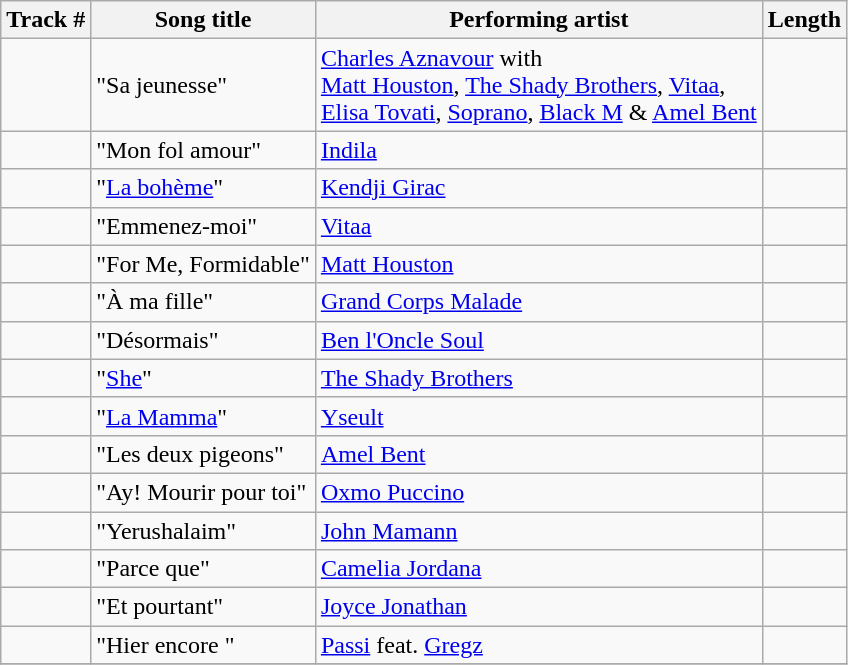<table class="wikitable">
<tr>
<th>Track #</th>
<th><strong>Song title</strong></th>
<th><strong>Performing artist</strong></th>
<th>Length</th>
</tr>
<tr>
<td></td>
<td>"Sa jeunesse"</td>
<td><a href='#'>Charles Aznavour</a> with <br><a href='#'>Matt Houston</a>, <a href='#'>The Shady Brothers</a>, <a href='#'>Vitaa</a>, <br><a href='#'>Elisa Tovati</a>, <a href='#'>Soprano</a>, <a href='#'>Black M</a> & <a href='#'>Amel Bent</a></td>
<td></td>
</tr>
<tr>
<td></td>
<td>"Mon fol amour"</td>
<td><a href='#'>Indila</a></td>
<td></td>
</tr>
<tr>
<td></td>
<td>"<a href='#'>La bohème</a>"</td>
<td><a href='#'>Kendji Girac</a></td>
<td></td>
</tr>
<tr>
<td></td>
<td>"Emmenez-moi"</td>
<td><a href='#'>Vitaa</a></td>
<td></td>
</tr>
<tr>
<td></td>
<td>"For Me, Formidable"</td>
<td><a href='#'>Matt Houston</a></td>
<td></td>
</tr>
<tr>
<td></td>
<td>"À ma fille"</td>
<td><a href='#'>Grand Corps Malade</a></td>
<td></td>
</tr>
<tr>
<td></td>
<td>"Désormais"</td>
<td><a href='#'>Ben l'Oncle Soul</a></td>
<td></td>
</tr>
<tr>
<td></td>
<td>"<a href='#'>She</a>"</td>
<td><a href='#'>The Shady Brothers</a></td>
<td></td>
</tr>
<tr>
<td></td>
<td>"<a href='#'>La Mamma</a>"</td>
<td><a href='#'>Yseult</a></td>
<td></td>
</tr>
<tr>
<td></td>
<td>"Les deux pigeons"</td>
<td><a href='#'>Amel Bent</a></td>
<td></td>
</tr>
<tr>
<td></td>
<td>"Ay! Mourir pour toi"</td>
<td><a href='#'>Oxmo Puccino</a></td>
<td></td>
</tr>
<tr>
<td></td>
<td>"Yerushalaim"</td>
<td><a href='#'>John Mamann</a></td>
<td></td>
</tr>
<tr>
<td></td>
<td>"Parce que"</td>
<td><a href='#'>Camelia Jordana</a></td>
<td></td>
</tr>
<tr>
<td></td>
<td>"Et pourtant"</td>
<td><a href='#'>Joyce Jonathan</a></td>
<td></td>
</tr>
<tr>
<td></td>
<td>"Hier encore "</td>
<td><a href='#'>Passi</a> feat. <a href='#'>Gregz</a></td>
<td></td>
</tr>
<tr>
</tr>
</table>
